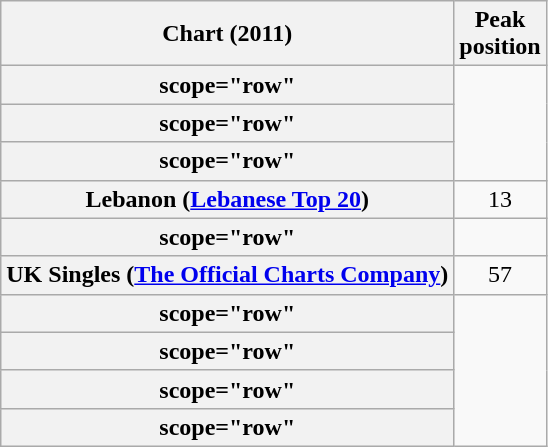<table class="wikitable sortable plainrowheaders" style="text-align:center;">
<tr>
<th scope="col">Chart (2011)</th>
<th scope="col">Peak<br>position</th>
</tr>
<tr>
<th>scope="row"</th>
</tr>
<tr>
<th>scope="row"</th>
</tr>
<tr>
<th>scope="row"</th>
</tr>
<tr>
<th scope="row">Lebanon (<a href='#'>Lebanese Top 20</a>)</th>
<td>13</td>
</tr>
<tr>
<th>scope="row"</th>
</tr>
<tr>
<th scope="row">UK Singles (<a href='#'>The Official Charts Company</a>)</th>
<td>57</td>
</tr>
<tr>
<th>scope="row"</th>
</tr>
<tr>
<th>scope="row"</th>
</tr>
<tr>
<th>scope="row"</th>
</tr>
<tr>
<th>scope="row"</th>
</tr>
</table>
